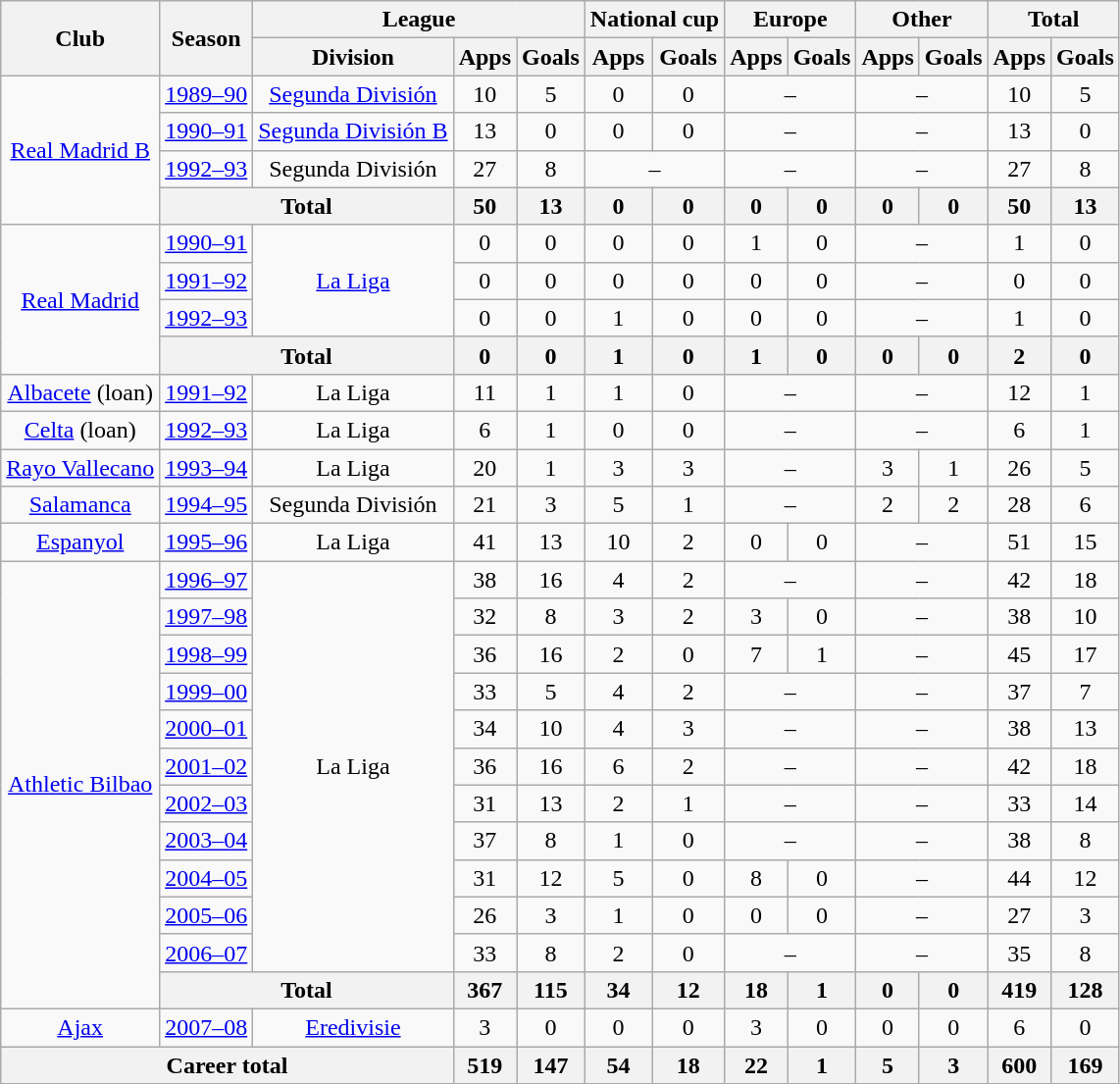<table class="wikitable" style="text-align: center">
<tr>
<th rowspan="2">Club</th>
<th rowspan="2">Season</th>
<th colspan="3">League</th>
<th colspan="2">National cup</th>
<th colspan="2">Europe</th>
<th colspan="2">Other</th>
<th colspan="2">Total</th>
</tr>
<tr>
<th>Division</th>
<th>Apps</th>
<th>Goals</th>
<th>Apps</th>
<th>Goals</th>
<th>Apps</th>
<th>Goals</th>
<th>Apps</th>
<th>Goals</th>
<th>Apps</th>
<th>Goals</th>
</tr>
<tr>
<td rowspan="4"><a href='#'>Real Madrid B</a></td>
<td><a href='#'>1989–90</a></td>
<td><a href='#'>Segunda División</a></td>
<td>10</td>
<td>5</td>
<td>0</td>
<td>0</td>
<td colspan="2">–</td>
<td colspan="2">–</td>
<td>10</td>
<td>5</td>
</tr>
<tr>
<td><a href='#'>1990–91</a></td>
<td><a href='#'>Segunda División B</a></td>
<td>13</td>
<td>0</td>
<td>0</td>
<td>0</td>
<td colspan="2">–</td>
<td colspan="2">–</td>
<td>13</td>
<td>0</td>
</tr>
<tr>
<td><a href='#'>1992–93</a></td>
<td>Segunda División</td>
<td>27</td>
<td>8</td>
<td colspan="2">–</td>
<td colspan="2">–</td>
<td colspan="2">–</td>
<td>27</td>
<td>8</td>
</tr>
<tr>
<th colspan="2">Total</th>
<th>50</th>
<th>13</th>
<th>0</th>
<th>0</th>
<th>0</th>
<th>0</th>
<th>0</th>
<th>0</th>
<th>50</th>
<th>13</th>
</tr>
<tr>
<td rowspan="4"><a href='#'>Real Madrid</a></td>
<td><a href='#'>1990–91</a></td>
<td rowspan="3"><a href='#'>La Liga</a></td>
<td>0</td>
<td>0</td>
<td>0</td>
<td>0</td>
<td>1</td>
<td>0</td>
<td colspan="2">–</td>
<td>1</td>
<td>0</td>
</tr>
<tr>
<td><a href='#'>1991–92</a></td>
<td>0</td>
<td>0</td>
<td>0</td>
<td>0</td>
<td>0</td>
<td>0</td>
<td colspan="2">–</td>
<td>0</td>
<td>0</td>
</tr>
<tr>
<td><a href='#'>1992–93</a></td>
<td>0</td>
<td>0</td>
<td>1</td>
<td>0</td>
<td>0</td>
<td>0</td>
<td colspan="2">–</td>
<td>1</td>
<td>0</td>
</tr>
<tr>
<th colspan="2">Total</th>
<th>0</th>
<th>0</th>
<th>1</th>
<th>0</th>
<th>1</th>
<th>0</th>
<th>0</th>
<th>0</th>
<th>2</th>
<th>0</th>
</tr>
<tr>
<td><a href='#'>Albacete</a> (loan)</td>
<td><a href='#'>1991–92</a></td>
<td>La Liga</td>
<td>11</td>
<td>1</td>
<td>1</td>
<td>0</td>
<td colspan="2">–</td>
<td colspan="2">–</td>
<td>12</td>
<td>1</td>
</tr>
<tr>
<td><a href='#'>Celta</a> (loan)</td>
<td><a href='#'>1992–93</a></td>
<td>La Liga</td>
<td>6</td>
<td>1</td>
<td>0</td>
<td>0</td>
<td colspan="2">–</td>
<td colspan="2">–</td>
<td>6</td>
<td>1</td>
</tr>
<tr>
<td><a href='#'>Rayo Vallecano</a></td>
<td><a href='#'>1993–94</a></td>
<td>La Liga</td>
<td>20</td>
<td>1</td>
<td>3</td>
<td>3</td>
<td colspan="2">–</td>
<td>3</td>
<td>1</td>
<td>26</td>
<td>5</td>
</tr>
<tr>
<td><a href='#'>Salamanca</a></td>
<td><a href='#'>1994–95</a></td>
<td>Segunda División</td>
<td>21</td>
<td>3</td>
<td>5</td>
<td>1</td>
<td colspan="2">–</td>
<td>2</td>
<td>2</td>
<td>28</td>
<td>6</td>
</tr>
<tr>
<td><a href='#'>Espanyol</a></td>
<td><a href='#'>1995–96</a></td>
<td>La Liga</td>
<td>41</td>
<td>13</td>
<td>10</td>
<td>2</td>
<td>0</td>
<td>0</td>
<td colspan="2">–</td>
<td>51</td>
<td>15</td>
</tr>
<tr>
<td rowspan="12"><a href='#'>Athletic Bilbao</a></td>
<td><a href='#'>1996–97</a></td>
<td rowspan="11">La Liga</td>
<td>38</td>
<td>16</td>
<td>4</td>
<td>2</td>
<td colspan="2">–</td>
<td colspan="2">–</td>
<td>42</td>
<td>18</td>
</tr>
<tr>
<td><a href='#'>1997–98</a></td>
<td>32</td>
<td>8</td>
<td>3</td>
<td>2</td>
<td>3</td>
<td>0</td>
<td colspan="2">–</td>
<td>38</td>
<td>10</td>
</tr>
<tr>
<td><a href='#'>1998–99</a></td>
<td>36</td>
<td>16</td>
<td>2</td>
<td>0</td>
<td>7</td>
<td>1</td>
<td colspan="2">–</td>
<td>45</td>
<td>17</td>
</tr>
<tr>
<td><a href='#'>1999–00</a></td>
<td>33</td>
<td>5</td>
<td>4</td>
<td>2</td>
<td colspan="2">–</td>
<td colspan="2">–</td>
<td>37</td>
<td>7</td>
</tr>
<tr>
<td><a href='#'>2000–01</a></td>
<td>34</td>
<td>10</td>
<td>4</td>
<td>3</td>
<td colspan="2">–</td>
<td colspan="2">–</td>
<td>38</td>
<td>13</td>
</tr>
<tr>
<td><a href='#'>2001–02</a></td>
<td>36</td>
<td>16</td>
<td>6</td>
<td>2</td>
<td colspan="2">–</td>
<td colspan="2">–</td>
<td>42</td>
<td>18</td>
</tr>
<tr>
<td><a href='#'>2002–03</a></td>
<td>31</td>
<td>13</td>
<td>2</td>
<td>1</td>
<td colspan="2">–</td>
<td colspan="2">–</td>
<td>33</td>
<td>14</td>
</tr>
<tr>
<td><a href='#'>2003–04</a></td>
<td>37</td>
<td>8</td>
<td>1</td>
<td>0</td>
<td colspan="2">–</td>
<td colspan="2">–</td>
<td>38</td>
<td>8</td>
</tr>
<tr>
<td><a href='#'>2004–05</a></td>
<td>31</td>
<td>12</td>
<td>5</td>
<td>0</td>
<td>8</td>
<td>0</td>
<td colspan="2">–</td>
<td>44</td>
<td>12</td>
</tr>
<tr>
<td><a href='#'>2005–06</a></td>
<td>26</td>
<td>3</td>
<td>1</td>
<td>0</td>
<td>0</td>
<td>0</td>
<td colspan="2">–</td>
<td>27</td>
<td>3</td>
</tr>
<tr>
<td><a href='#'>2006–07</a></td>
<td>33</td>
<td>8</td>
<td>2</td>
<td>0</td>
<td colspan="2">–</td>
<td colspan="2">–</td>
<td>35</td>
<td>8</td>
</tr>
<tr>
<th colspan="2">Total</th>
<th>367</th>
<th>115</th>
<th>34</th>
<th>12</th>
<th>18</th>
<th>1</th>
<th>0</th>
<th>0</th>
<th>419</th>
<th>128</th>
</tr>
<tr>
<td><a href='#'>Ajax</a></td>
<td><a href='#'>2007–08</a></td>
<td><a href='#'>Eredivisie</a></td>
<td>3</td>
<td>0</td>
<td>0</td>
<td>0</td>
<td>3</td>
<td>0</td>
<td>0</td>
<td>0</td>
<td>6</td>
<td>0</td>
</tr>
<tr>
<th colspan="3">Career total</th>
<th>519</th>
<th>147</th>
<th>54</th>
<th>18</th>
<th>22</th>
<th>1</th>
<th>5</th>
<th>3</th>
<th>600</th>
<th>169</th>
</tr>
</table>
